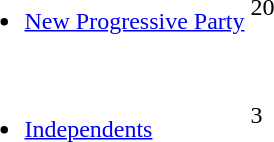<table>
<tr>
<td><br><ul><li><a href='#'>New Progressive Party</a></li></ul></td>
<td><div>20</div></td>
</tr>
<tr>
<td><br><ul><li><a href='#'>Independents</a></li></ul></td>
<td><div>3</div></td>
</tr>
</table>
